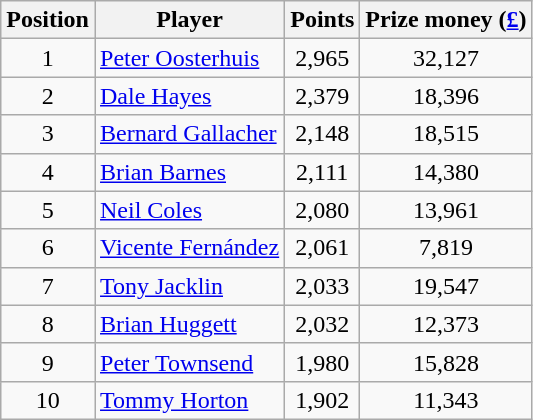<table class="wikitable">
<tr>
<th>Position</th>
<th>Player</th>
<th>Points</th>
<th>Prize money (<a href='#'>£</a>)</th>
</tr>
<tr>
<td align=center>1</td>
<td> <a href='#'>Peter Oosterhuis</a></td>
<td align=center>2,965</td>
<td align=center>32,127</td>
</tr>
<tr>
<td align=center>2</td>
<td> <a href='#'>Dale Hayes</a></td>
<td align=center>2,379</td>
<td align=center>18,396</td>
</tr>
<tr>
<td align=center>3</td>
<td> <a href='#'>Bernard Gallacher</a></td>
<td align=center>2,148</td>
<td align=center>18,515</td>
</tr>
<tr>
<td align=center>4</td>
<td> <a href='#'>Brian Barnes</a></td>
<td align=center>2,111</td>
<td align=center>14,380</td>
</tr>
<tr>
<td align=center>5</td>
<td> <a href='#'>Neil Coles</a></td>
<td align=center>2,080</td>
<td align=center>13,961</td>
</tr>
<tr>
<td align=center>6</td>
<td> <a href='#'>Vicente Fernández</a></td>
<td align=center>2,061</td>
<td align=center>7,819</td>
</tr>
<tr>
<td align=center>7</td>
<td> <a href='#'>Tony Jacklin</a></td>
<td align=center>2,033</td>
<td align=center>19,547</td>
</tr>
<tr>
<td align=center>8</td>
<td> <a href='#'>Brian Huggett</a></td>
<td align=center>2,032</td>
<td align=center>12,373</td>
</tr>
<tr>
<td align=center>9</td>
<td> <a href='#'>Peter Townsend</a></td>
<td align=center>1,980</td>
<td align=center>15,828</td>
</tr>
<tr>
<td align=center>10</td>
<td> <a href='#'>Tommy Horton</a></td>
<td align=center>1,902</td>
<td align=center>11,343</td>
</tr>
</table>
